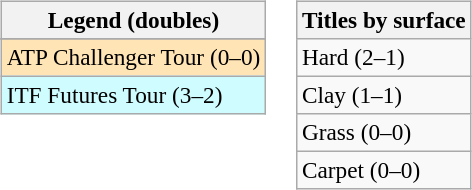<table>
<tr valign=top>
<td><br><table class=wikitable style=font-size:97%>
<tr>
<th>Legend (doubles)</th>
</tr>
<tr bgcolor=e5d1cb>
</tr>
<tr bgcolor=moccasin>
<td>ATP Challenger Tour (0–0)</td>
</tr>
<tr bgcolor=cffcff>
<td>ITF Futures Tour (3–2)</td>
</tr>
</table>
</td>
<td><br><table class=wikitable style=font-size:97%>
<tr>
<th>Titles by surface</th>
</tr>
<tr>
<td>Hard (2–1)</td>
</tr>
<tr>
<td>Clay (1–1)</td>
</tr>
<tr>
<td>Grass (0–0)</td>
</tr>
<tr>
<td>Carpet (0–0)</td>
</tr>
</table>
</td>
</tr>
</table>
